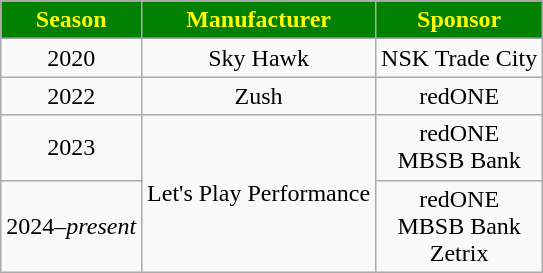<table class="wikitable" style="text-align:center;margin-left:1em;float:center">
<tr>
<th style="background:green; color:yellow;">Season</th>
<th style="background:green; color:yellow;">Manufacturer</th>
<th style="background:green; color:yellow;">Sponsor</th>
</tr>
<tr>
<td>2020</td>
<td>Sky Hawk</td>
<td>NSK Trade City</td>
</tr>
<tr>
<td>2022</td>
<td>Zush</td>
<td>redONE</td>
</tr>
<tr>
<td>2023</td>
<td rowspan=2>Let's Play Performance</td>
<td>redONE <br> MBSB Bank</td>
</tr>
<tr>
<td>2024–<em>present</em></td>
<td>redONE <br> MBSB Bank <br> Zetrix</td>
</tr>
</table>
